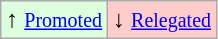<table class="wikitable" align="center">
<tr>
<td bgcolor="#ddffdd">↑ <small><a href='#'>Promoted</a></small></td>
<td bgcolor="#ffcccc">↓ <small><a href='#'>Relegated</a></small></td>
</tr>
</table>
